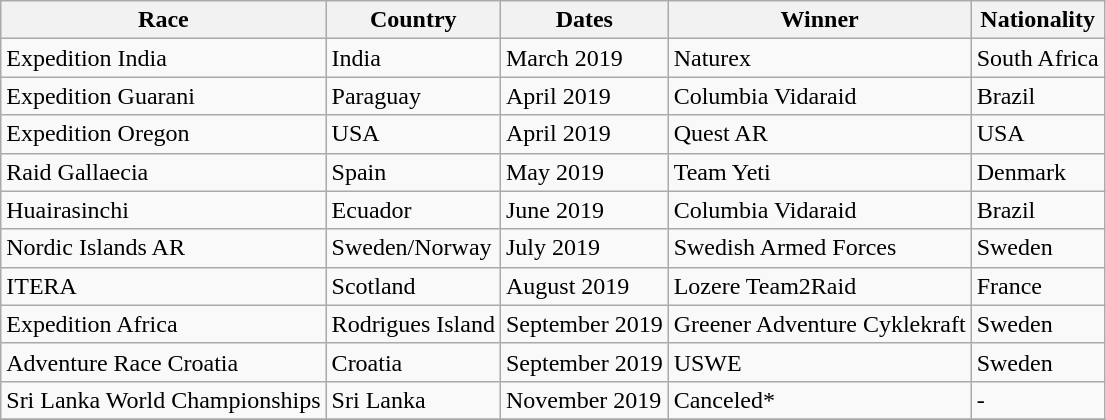<table class="wikitable sortable">
<tr>
<th>Race</th>
<th>Country</th>
<th>Dates</th>
<th>Winner</th>
<th>Nationality</th>
</tr>
<tr>
<td>Expedition India</td>
<td>India</td>
<td>March 2019</td>
<td>Naturex</td>
<td>South Africa</td>
</tr>
<tr>
<td>Expedition Guarani</td>
<td>Paraguay</td>
<td>April 2019</td>
<td>Columbia Vidaraid</td>
<td>Brazil</td>
</tr>
<tr>
<td>Expedition Oregon</td>
<td>USA</td>
<td>April 2019</td>
<td>Quest AR</td>
<td>USA</td>
</tr>
<tr>
<td>Raid Gallaecia</td>
<td>Spain</td>
<td>May 2019</td>
<td>Team Yeti</td>
<td>Denmark</td>
</tr>
<tr>
<td>Huairasinchi</td>
<td>Ecuador</td>
<td>June 2019</td>
<td>Columbia Vidaraid</td>
<td>Brazil</td>
</tr>
<tr>
<td>Nordic Islands AR</td>
<td>Sweden/Norway</td>
<td>July 2019</td>
<td>Swedish Armed Forces</td>
<td>Sweden</td>
</tr>
<tr>
<td>ITERA</td>
<td>Scotland</td>
<td>August 2019</td>
<td>Lozere Team2Raid</td>
<td>France</td>
</tr>
<tr>
<td>Expedition Africa</td>
<td>Rodrigues Island</td>
<td>September 2019</td>
<td>Greener Adventure Cyklekraft</td>
<td>Sweden</td>
</tr>
<tr>
<td>Adventure Race Croatia</td>
<td>Croatia</td>
<td>September 2019</td>
<td>USWE</td>
<td>Sweden</td>
</tr>
<tr>
<td>Sri Lanka World Championships</td>
<td>Sri Lanka</td>
<td>November 2019</td>
<td>Canceled*</td>
<td>-</td>
</tr>
<tr>
</tr>
</table>
